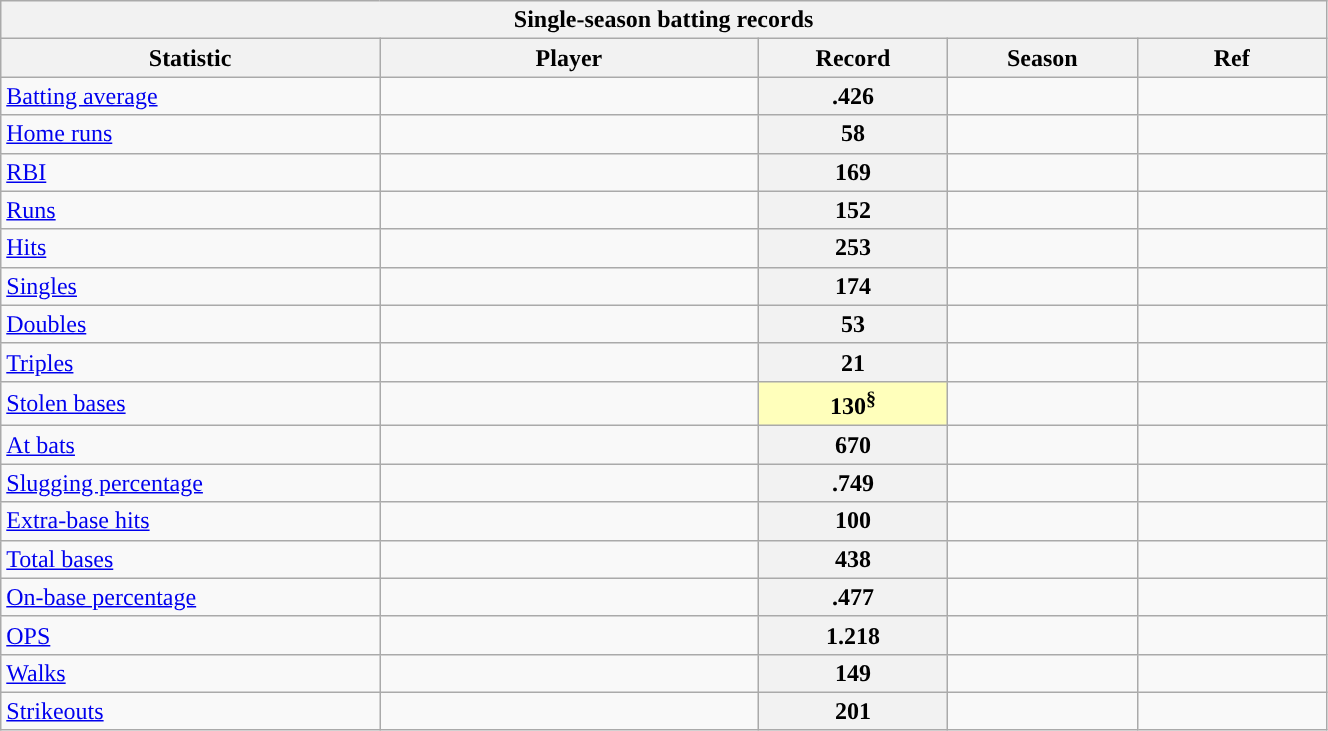<table class="wikitable" style="text-align:left" width="70%">
<tr>
<th colspan=5>Single-season batting records</th>
</tr>
<tr>
<th scope="col" width=20%>Statistic</th>
<th scope="col" width=20%>Player</th>
<th scope="col" width=10% class="unsortable">Record</th>
<th scope="col" width=10%>Season</th>
<th scope="col" width=10% class="unsortable">Ref</th>
</tr>
<tr>
<td><a href='#'>Batting average</a></td>
<td></td>
<th scope="row">.426</th>
<td></td>
<td></td>
</tr>
<tr>
<td><a href='#'>Home runs</a></td>
<td></td>
<th scope="row">58</th>
<td></td>
<td></td>
</tr>
<tr>
<td><a href='#'>RBI</a></td>
<td></td>
<th scope="row">169</th>
<td></td>
<td></td>
</tr>
<tr>
<td><a href='#'>Runs</a></td>
<td></td>
<th scope="row">152</th>
<td></td>
<td></td>
</tr>
<tr>
<td><a href='#'>Hits</a></td>
<td></td>
<th scope="row">253</th>
<td></td>
<td></td>
</tr>
<tr>
<td><a href='#'>Singles</a></td>
<td></td>
<th scope="row">174</th>
<td></td>
<td></td>
</tr>
<tr>
<td><a href='#'>Doubles</a></td>
<td></td>
<th scope="row">53</th>
<td></td>
<td></td>
</tr>
<tr>
<td><a href='#'>Triples</a></td>
<td></td>
<th scope="row">21</th>
<td></td>
<td></td>
</tr>
<tr>
<td><a href='#'>Stolen bases</a></td>
<td></td>
<th scope="row" style="background-color:#ffffbb">130<sup>§</sup></th>
<td></td>
<td></td>
</tr>
<tr>
<td><a href='#'>At bats</a></td>
<td></td>
<th scope="row">670</th>
<td></td>
<td></td>
</tr>
<tr>
<td><a href='#'>Slugging percentage</a></td>
<td></td>
<th scope="row">.749</th>
<td></td>
<td></td>
</tr>
<tr>
<td><a href='#'>Extra-base hits</a></td>
<td></td>
<th scope="row">100</th>
<td></td>
<td></td>
</tr>
<tr>
<td><a href='#'>Total bases</a></td>
<td></td>
<th scope="row">438</th>
<td></td>
<td></td>
</tr>
<tr>
<td><a href='#'>On-base percentage</a></td>
<td></td>
<th scope="row">.477</th>
<td></td>
<td></td>
</tr>
<tr>
<td><a href='#'>OPS</a></td>
<td></td>
<th scope="row">1.218</th>
<td></td>
<td></td>
</tr>
<tr>
<td><a href='#'>Walks</a></td>
<td></td>
<th scope="row">149</th>
<td></td>
<td></td>
</tr>
<tr>
<td><a href='#'>Strikeouts</a></td>
<td></td>
<th scope="row">201</th>
<td></td>
<td></td>
</tr>
</table>
